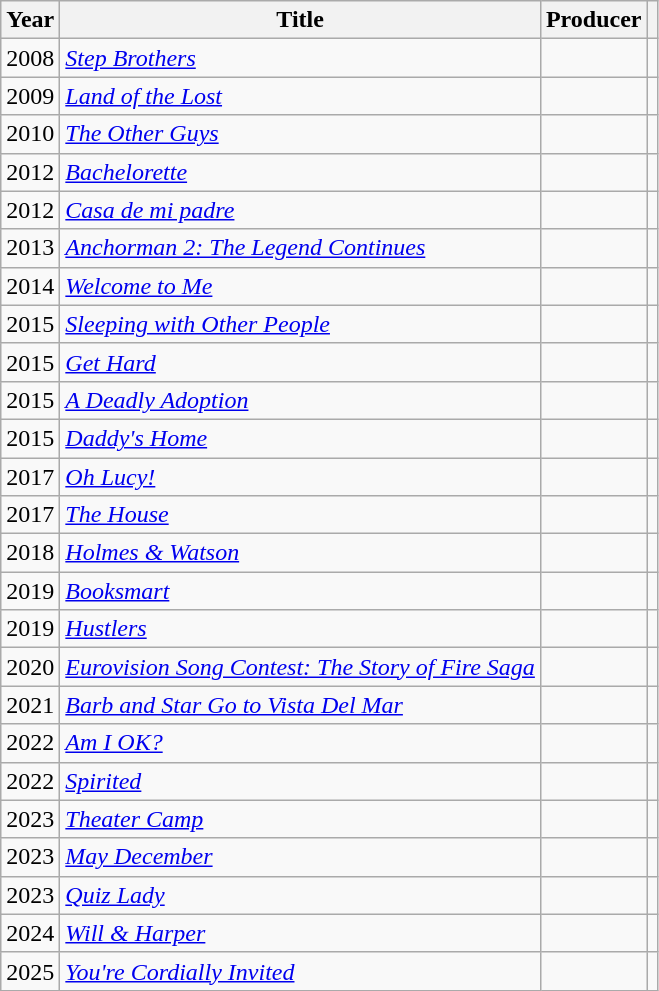<table class="wikitable sortable">
<tr>
<th>Year</th>
<th>Title</th>
<th>Producer</th>
<th class="unsortable"></th>
</tr>
<tr>
<td>2008</td>
<td><em><a href='#'>Step Brothers</a></em></td>
<td></td>
<td></td>
</tr>
<tr>
<td>2009</td>
<td><em><a href='#'>Land of the Lost</a></em></td>
<td></td>
<td></td>
</tr>
<tr>
<td>2010</td>
<td><em><a href='#'>The Other Guys</a></em></td>
<td></td>
<td></td>
</tr>
<tr>
<td>2012</td>
<td><em><a href='#'>Bachelorette</a></em></td>
<td></td>
<td></td>
</tr>
<tr>
<td>2012</td>
<td><em><a href='#'>Casa de mi padre</a></em></td>
<td></td>
<td></td>
</tr>
<tr>
<td>2013</td>
<td><em><a href='#'>Anchorman 2: The Legend Continues</a></em></td>
<td></td>
<td></td>
</tr>
<tr>
<td>2014</td>
<td><em><a href='#'>Welcome to Me</a></em></td>
<td></td>
<td></td>
</tr>
<tr>
<td>2015</td>
<td><em><a href='#'>Sleeping with Other People</a></em></td>
<td></td>
<td></td>
</tr>
<tr>
<td>2015</td>
<td><em><a href='#'>Get Hard</a></em></td>
<td></td>
<td></td>
</tr>
<tr>
<td>2015</td>
<td><em><a href='#'>A Deadly Adoption</a></em></td>
<td></td>
<td></td>
</tr>
<tr>
<td>2015</td>
<td><em><a href='#'>Daddy's Home</a></em></td>
<td></td>
<td></td>
</tr>
<tr>
<td>2017</td>
<td><em><a href='#'>Oh Lucy!</a></em></td>
<td></td>
<td></td>
</tr>
<tr>
<td>2017</td>
<td><em><a href='#'>The House</a></em></td>
<td></td>
<td></td>
</tr>
<tr>
<td>2018</td>
<td><em><a href='#'>Holmes & Watson</a></em></td>
<td></td>
<td></td>
</tr>
<tr>
<td>2019</td>
<td><em><a href='#'>Booksmart</a></em></td>
<td></td>
<td></td>
</tr>
<tr>
<td>2019</td>
<td><em><a href='#'>Hustlers</a></em></td>
<td></td>
<td></td>
</tr>
<tr>
<td>2020</td>
<td><em><a href='#'>Eurovision Song Contest: The Story of Fire Saga</a></em></td>
<td></td>
<td></td>
</tr>
<tr>
<td>2021</td>
<td><em><a href='#'>Barb and Star Go to Vista Del Mar</a></em></td>
<td></td>
<td></td>
</tr>
<tr>
<td>2022</td>
<td><em><a href='#'>Am I OK?</a></em></td>
<td></td>
<td></td>
</tr>
<tr>
<td>2022</td>
<td><em><a href='#'>Spirited</a></em></td>
<td></td>
<td></td>
</tr>
<tr>
<td>2023</td>
<td><em><a href='#'>Theater Camp</a></em></td>
<td></td>
<td></td>
</tr>
<tr>
<td>2023</td>
<td><em><a href='#'>May December</a></em></td>
<td></td>
<td></td>
</tr>
<tr>
<td>2023</td>
<td><em><a href='#'>Quiz Lady</a></em></td>
<td></td>
<td></td>
</tr>
<tr>
<td>2024</td>
<td><em><a href='#'>Will & Harper</a></em></td>
<td></td>
<td></td>
</tr>
<tr>
<td>2025</td>
<td><em><a href='#'>You're Cordially Invited</a></em></td>
<td></td>
<td></td>
</tr>
</table>
